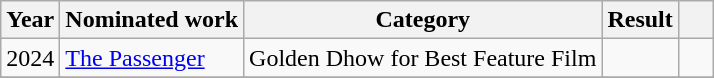<table class="wikitable sortable">
<tr>
<th>Year</th>
<th>Nominated work</th>
<th>Category</th>
<th>Result</th>
<th scope="col" style="width:1em;"></th>
</tr>
<tr>
<td>2024</td>
<td><a href='#'>The Passenger</a></td>
<td>Golden Dhow for Best Feature Film</td>
<td></td>
<td></td>
</tr>
<tr>
</tr>
</table>
